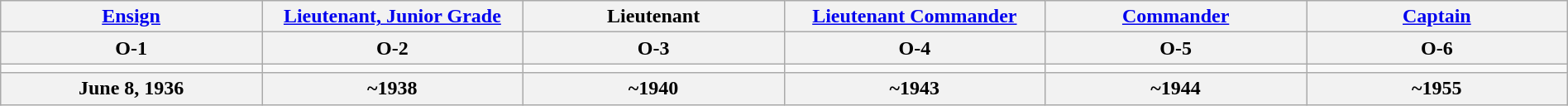<table class="wikitable" style="margin:auto; width:100%;">
<tr>
<th><a href='#'>Ensign</a></th>
<th><a href='#'>Lieutenant, Junior Grade</a></th>
<th>Lieutenant</th>
<th><a href='#'>Lieutenant Commander</a></th>
<th><a href='#'>Commander</a></th>
<th><a href='#'>Captain</a></th>
</tr>
<tr>
<th>O-1</th>
<th>O-2</th>
<th>O-3</th>
<th>O-4</th>
<th>O-5</th>
<th>O-6</th>
</tr>
<tr>
<td style="text-align:center; width:16%;"></td>
<td style="text-align:center; width:16%;"></td>
<td style="text-align:center; width:16%;"></td>
<td style="text-align:center; width:16%;"></td>
<td style="text-align:center; width:16%;"></td>
<td style="text-align:center; width:16%;"></td>
</tr>
<tr>
<th>June 8, 1936</th>
<th>~1938</th>
<th>~1940</th>
<th>~1943</th>
<th>~1944</th>
<th>~1955</th>
</tr>
</table>
